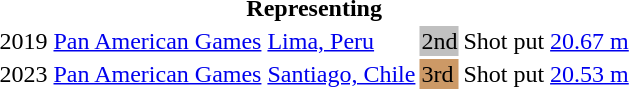<table>
<tr>
<th colspan="6">Representing </th>
</tr>
<tr>
<td>2019</td>
<td><a href='#'>Pan American Games</a></td>
<td><a href='#'>Lima, Peru</a></td>
<td bgcolor="silver">2nd</td>
<td>Shot put</td>
<td><a href='#'>20.67 m</a></td>
</tr>
<tr>
<td>2023</td>
<td><a href='#'>Pan American Games</a></td>
<td><a href='#'>Santiago, Chile</a></td>
<td bgcolor=cc9966>3rd</td>
<td>Shot put</td>
<td><a href='#'>20.53 m</a></td>
</tr>
</table>
